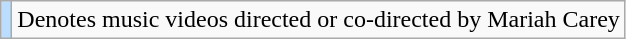<table class="wikitable">
<tr>
<td style="background:#bdf;"></td>
<td>Denotes music videos directed or co-directed by Mariah Carey</td>
</tr>
</table>
